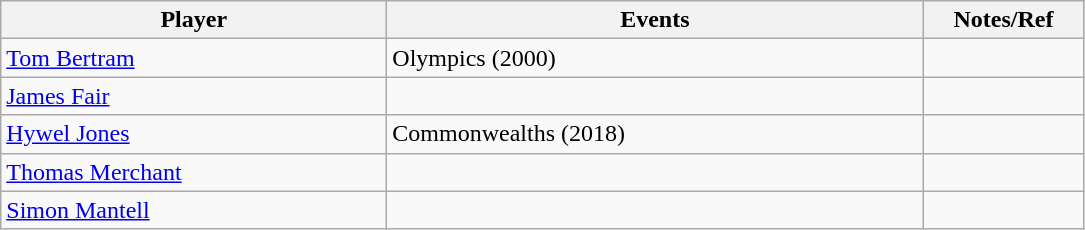<table class="wikitable">
<tr>
<th width=250>Player</th>
<th width=350>Events</th>
<th width=100>Notes/Ref</th>
</tr>
<tr>
<td> <a href='#'>Tom Bertram</a></td>
<td>Olympics (2000)</td>
<td></td>
</tr>
<tr>
<td> <a href='#'>James Fair</a></td>
<td></td>
<td></td>
</tr>
<tr>
<td> <a href='#'>Hywel Jones</a></td>
<td>Commonwealths (2018)</td>
<td></td>
</tr>
<tr>
<td> <a href='#'>Thomas Merchant</a></td>
<td></td>
<td></td>
</tr>
<tr>
<td> <a href='#'>Simon Mantell</a></td>
<td></td>
<td></td>
</tr>
</table>
